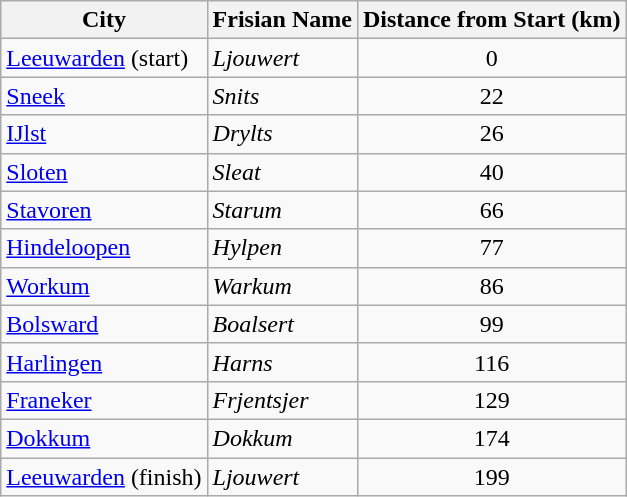<table class="wikitable">
<tr>
<th>City</th>
<th>Frisian Name</th>
<th>Distance from Start (km)</th>
</tr>
<tr>
<td><a href='#'>Leeuwarden</a> (start)</td>
<td><em>Ljouwert</em></td>
<td align="center">0</td>
</tr>
<tr>
<td><a href='#'>Sneek</a></td>
<td><em>Snits</em></td>
<td align="center">22</td>
</tr>
<tr>
<td><a href='#'>IJlst</a></td>
<td><em>Drylts</em></td>
<td align="center">26</td>
</tr>
<tr>
<td><a href='#'>Sloten</a></td>
<td><em>Sleat</em></td>
<td align="center">40</td>
</tr>
<tr>
<td><a href='#'>Stavoren</a></td>
<td><em>Starum</em></td>
<td align="center">66</td>
</tr>
<tr>
<td><a href='#'>Hindeloopen</a></td>
<td><em>Hylpen</em></td>
<td align="center">77</td>
</tr>
<tr>
<td><a href='#'>Workum</a></td>
<td><em>Warkum</em></td>
<td align="center">86</td>
</tr>
<tr>
<td><a href='#'>Bolsward</a></td>
<td><em>Boalsert</em></td>
<td align="center">99</td>
</tr>
<tr>
<td><a href='#'>Harlingen</a></td>
<td><em>Harns</em></td>
<td align="center">116</td>
</tr>
<tr>
<td><a href='#'>Franeker</a></td>
<td><em>Frjentsjer</em></td>
<td align="center">129</td>
</tr>
<tr>
<td><a href='#'>Dokkum</a></td>
<td><em>Dokkum</em></td>
<td align="center">174</td>
</tr>
<tr>
<td><a href='#'>Leeuwarden</a> (finish)</td>
<td><em>Ljouwert</em></td>
<td align="center">199</td>
</tr>
</table>
